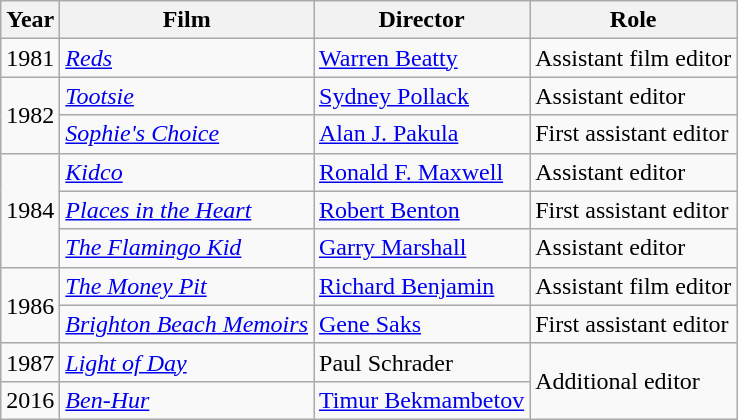<table class="wikitable">
<tr>
<th>Year</th>
<th>Film</th>
<th>Director</th>
<th>Role</th>
</tr>
<tr>
<td>1981</td>
<td><em><a href='#'>Reds</a></em></td>
<td><a href='#'>Warren Beatty</a></td>
<td>Assistant film editor</td>
</tr>
<tr>
<td rowspan=2>1982</td>
<td><em><a href='#'>Tootsie</a></em></td>
<td><a href='#'>Sydney Pollack</a></td>
<td>Assistant editor</td>
</tr>
<tr>
<td><em><a href='#'>Sophie's Choice</a></em></td>
<td><a href='#'>Alan J. Pakula</a></td>
<td>First assistant editor</td>
</tr>
<tr>
<td rowspan=3>1984</td>
<td><em><a href='#'>Kidco</a></em></td>
<td><a href='#'>Ronald F. Maxwell</a></td>
<td>Assistant editor</td>
</tr>
<tr>
<td><em><a href='#'>Places in the Heart</a></em></td>
<td><a href='#'>Robert Benton</a></td>
<td>First assistant editor</td>
</tr>
<tr>
<td><em><a href='#'>The Flamingo Kid</a></em></td>
<td><a href='#'>Garry Marshall</a></td>
<td>Assistant editor</td>
</tr>
<tr>
<td rowspan=2>1986</td>
<td><em><a href='#'>The Money Pit</a></em></td>
<td><a href='#'>Richard Benjamin</a></td>
<td>Assistant film editor</td>
</tr>
<tr>
<td><em><a href='#'>Brighton Beach Memoirs</a></em></td>
<td><a href='#'>Gene Saks</a></td>
<td>First assistant editor</td>
</tr>
<tr>
<td>1987</td>
<td><em><a href='#'>Light of Day</a></em></td>
<td>Paul Schrader</td>
<td rowspan=2>Additional editor</td>
</tr>
<tr>
<td>2016</td>
<td><em><a href='#'>Ben-Hur</a></em></td>
<td><a href='#'>Timur Bekmambetov</a></td>
</tr>
</table>
